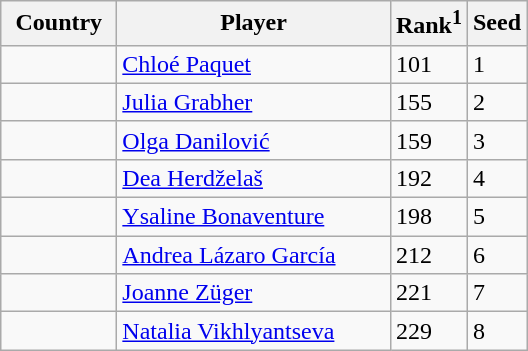<table class="sortable wikitable">
<tr>
<th width="70">Country</th>
<th width="175">Player</th>
<th>Rank<sup>1</sup></th>
<th>Seed</th>
</tr>
<tr>
<td></td>
<td><a href='#'>Chloé Paquet</a></td>
<td>101</td>
<td>1</td>
</tr>
<tr>
<td></td>
<td><a href='#'>Julia Grabher</a></td>
<td>155</td>
<td>2</td>
</tr>
<tr>
<td></td>
<td><a href='#'>Olga Danilović</a></td>
<td>159</td>
<td>3</td>
</tr>
<tr>
<td></td>
<td><a href='#'>Dea Herdželaš</a></td>
<td>192</td>
<td>4</td>
</tr>
<tr>
<td></td>
<td><a href='#'>Ysaline Bonaventure</a></td>
<td>198</td>
<td>5</td>
</tr>
<tr>
<td></td>
<td><a href='#'>Andrea Lázaro García</a></td>
<td>212</td>
<td>6</td>
</tr>
<tr>
<td></td>
<td><a href='#'>Joanne Züger</a></td>
<td>221</td>
<td>7</td>
</tr>
<tr>
<td></td>
<td><a href='#'>Natalia Vikhlyantseva</a></td>
<td>229</td>
<td>8</td>
</tr>
</table>
